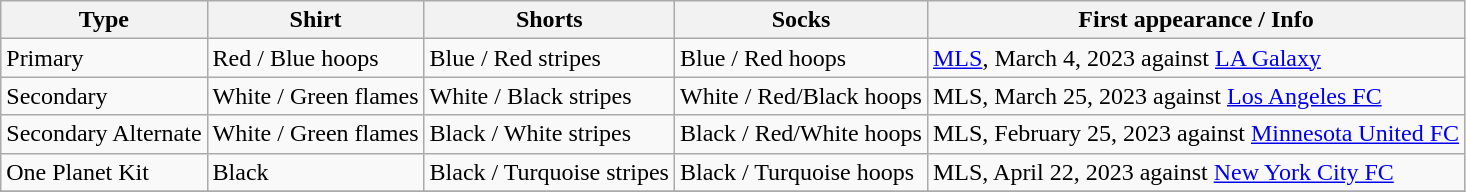<table class="wikitable">
<tr>
<th>Type</th>
<th>Shirt</th>
<th>Shorts</th>
<th>Socks</th>
<th>First appearance / Info</th>
</tr>
<tr>
<td>Primary</td>
<td>Red / Blue hoops</td>
<td>Blue / Red stripes</td>
<td>Blue / Red hoops</td>
<td><a href='#'>MLS</a>, March 4, 2023 against <a href='#'>LA Galaxy</a></td>
</tr>
<tr>
<td>Secondary</td>
<td>White / Green flames</td>
<td>White / Black stripes</td>
<td>White / Red/Black hoops</td>
<td>MLS, March 25, 2023 against <a href='#'>Los Angeles FC</a></td>
</tr>
<tr>
<td>Secondary Alternate</td>
<td>White / Green flames</td>
<td>Black / White stripes</td>
<td>Black / Red/White hoops</td>
<td>MLS, February 25, 2023 against <a href='#'>Minnesota United FC</a></td>
</tr>
<tr>
<td>One Planet Kit</td>
<td>Black</td>
<td>Black / Turquoise stripes</td>
<td>Black / Turquoise hoops</td>
<td>MLS, April 22, 2023 against <a href='#'>New York City FC</a></td>
</tr>
<tr>
</tr>
</table>
